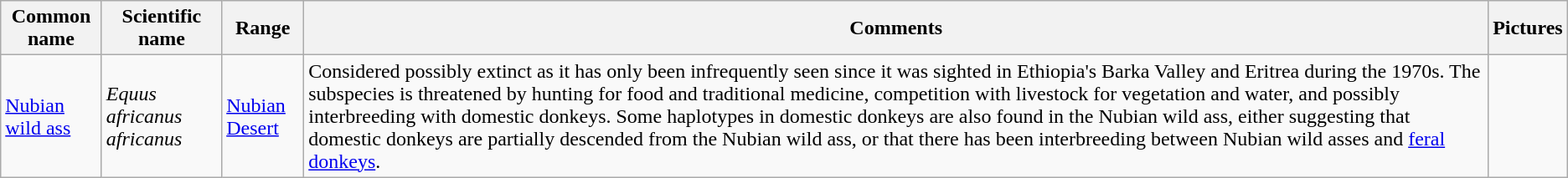<table class="wikitable">
<tr>
<th>Common name</th>
<th>Scientific name</th>
<th>Range</th>
<th class="unsortable">Comments</th>
<th class="unsortable">Pictures</th>
</tr>
<tr>
<td><a href='#'>Nubian wild ass</a></td>
<td><em>Equus africanus africanus</em></td>
<td><a href='#'>Nubian Desert</a></td>
<td>Considered possibly extinct as it has only been infrequently seen since it was sighted in Ethiopia's Barka Valley and Eritrea during the 1970s. The subspecies is threatened by hunting for food and traditional medicine, competition with livestock for vegetation and water, and possibly interbreeding with domestic donkeys. Some haplotypes in domestic donkeys are also found in the Nubian wild ass, either suggesting that domestic donkeys are partially descended from the Nubian wild ass, or that there has been interbreeding between Nubian wild asses and <a href='#'>feral donkeys</a>.</td>
<td></td>
</tr>
</table>
